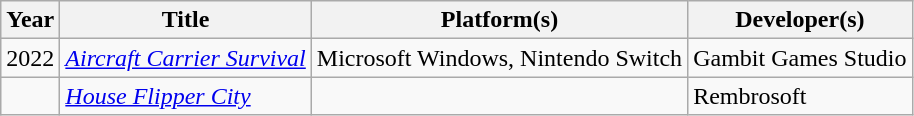<table class="wikitable sortable">
<tr>
<th>Year</th>
<th>Title</th>
<th>Platform(s)</th>
<th>Developer(s)</th>
</tr>
<tr>
<td>2022</td>
<td><em><a href='#'>Aircraft Carrier Survival</a></em></td>
<td>Microsoft Windows, Nintendo Switch</td>
<td>Gambit Games Studio</td>
</tr>
<tr>
<td></td>
<td><em><a href='#'>House Flipper City</a></em></td>
<td></td>
<td>Rembrosoft</td>
</tr>
</table>
